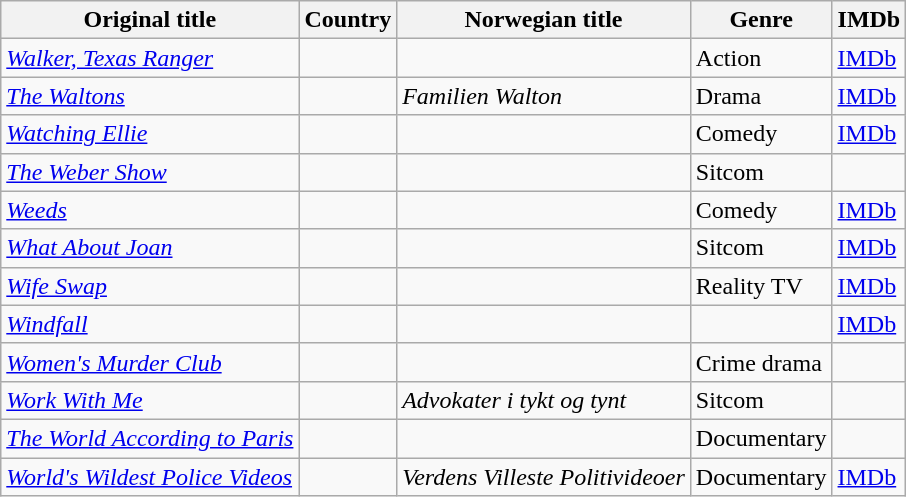<table class="wikitable">
<tr>
<th>Original title</th>
<th>Country</th>
<th>Norwegian title</th>
<th>Genre</th>
<th>IMDb</th>
</tr>
<tr>
<td><em><a href='#'>Walker, Texas Ranger</a></em></td>
<td></td>
<td></td>
<td>Action</td>
<td><a href='#'>IMDb</a></td>
</tr>
<tr>
<td><em><a href='#'>The Waltons</a></em></td>
<td></td>
<td><em>Familien Walton</em></td>
<td>Drama</td>
<td><a href='#'>IMDb</a></td>
</tr>
<tr>
<td><em><a href='#'>Watching Ellie</a></em></td>
<td></td>
<td></td>
<td>Comedy</td>
<td><a href='#'>IMDb</a></td>
</tr>
<tr>
<td><em><a href='#'>The Weber Show</a></em></td>
<td></td>
<td></td>
<td>Sitcom</td>
<td></td>
</tr>
<tr>
<td><em><a href='#'>Weeds</a></em> </td>
<td></td>
<td></td>
<td>Comedy</td>
<td><a href='#'>IMDb</a></td>
</tr>
<tr>
<td><em><a href='#'>What About Joan</a></em></td>
<td></td>
<td></td>
<td>Sitcom</td>
<td><a href='#'>IMDb</a></td>
</tr>
<tr>
<td><em><a href='#'>Wife Swap</a></em></td>
<td></td>
<td></td>
<td>Reality TV</td>
<td><a href='#'>IMDb</a></td>
</tr>
<tr>
<td><em><a href='#'>Windfall</a></em></td>
<td></td>
<td></td>
<td></td>
<td><a href='#'>IMDb</a></td>
</tr>
<tr>
<td><em><a href='#'>Women's Murder Club</a></em></td>
<td></td>
<td></td>
<td>Crime drama</td>
<td></td>
</tr>
<tr>
<td><em><a href='#'>Work With Me</a></em></td>
<td></td>
<td><em>Advokater i tykt og tynt</em></td>
<td>Sitcom</td>
<td></td>
</tr>
<tr>
<td><em><a href='#'>The World According to Paris</a></em></td>
<td></td>
<td></td>
<td>Documentary</td>
<td></td>
</tr>
<tr>
<td><em><a href='#'>World's Wildest Police Videos</a></em></td>
<td></td>
<td><em>Verdens Villeste Politivideoer</em></td>
<td>Documentary</td>
<td><a href='#'>IMDb</a></td>
</tr>
</table>
